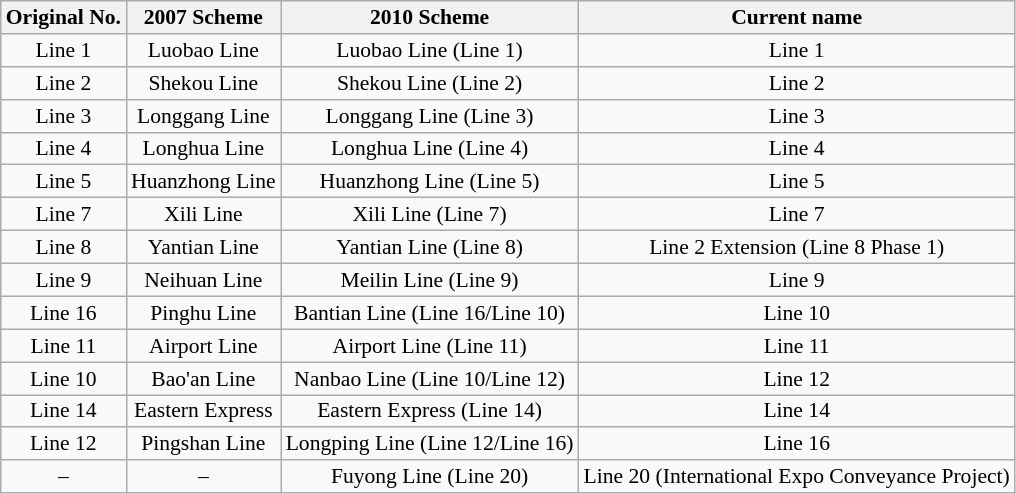<table class="wikitable" style="text-align:center; font-size:90%; line-height:1.05">
<tr>
<th>Original No.</th>
<th>2007 Scheme</th>
<th>2010 Scheme</th>
<th>Current name</th>
</tr>
<tr>
<td>Line 1</td>
<td>Luobao Line</td>
<td>Luobao Line (Line 1)</td>
<td>Line 1</td>
</tr>
<tr>
<td>Line 2</td>
<td>Shekou Line</td>
<td>Shekou Line (Line 2)</td>
<td>Line 2</td>
</tr>
<tr>
<td>Line 3</td>
<td>Longgang Line</td>
<td>Longgang Line (Line 3)</td>
<td>Line 3</td>
</tr>
<tr>
<td>Line 4</td>
<td>Longhua Line</td>
<td>Longhua Line (Line 4)</td>
<td>Line 4</td>
</tr>
<tr>
<td>Line 5</td>
<td>Huanzhong Line</td>
<td>Huanzhong Line (Line 5)</td>
<td>Line 5</td>
</tr>
<tr>
<td>Line 7</td>
<td>Xili Line</td>
<td>Xili Line (Line 7)</td>
<td>Line 7</td>
</tr>
<tr>
<td>Line 8</td>
<td>Yantian Line</td>
<td>Yantian Line (Line 8)</td>
<td>Line 2 Extension (Line 8 Phase 1)</td>
</tr>
<tr>
<td>Line 9</td>
<td>Neihuan Line</td>
<td>Meilin Line (Line 9)</td>
<td>Line 9</td>
</tr>
<tr>
<td>Line 16</td>
<td>Pinghu Line</td>
<td>Bantian Line (Line 16/Line 10)</td>
<td>Line 10</td>
</tr>
<tr>
<td>Line 11</td>
<td>Airport Line</td>
<td>Airport Line (Line 11)</td>
<td>Line 11</td>
</tr>
<tr>
<td>Line 10</td>
<td>Bao'an Line</td>
<td>Nanbao Line (Line 10/Line 12)</td>
<td>Line 12</td>
</tr>
<tr>
<td>Line 14</td>
<td>Eastern Express</td>
<td>Eastern Express (Line 14)</td>
<td>Line 14</td>
</tr>
<tr>
<td>Line 12</td>
<td>Pingshan Line</td>
<td>Longping Line (Line 12/Line 16)</td>
<td>Line 16</td>
</tr>
<tr>
<td>–</td>
<td>–</td>
<td>Fuyong Line (Line 20)</td>
<td>Line 20 (International Expo Conveyance Project)</td>
</tr>
</table>
